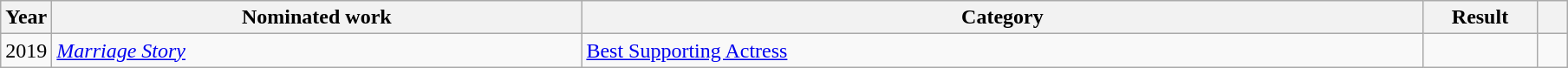<table class="wikitable sortable">
<tr>
<th scope="col" style="width:1em;">Year</th>
<th scope="col" style="width:25em;">Nominated work</th>
<th scope="col" style="width:40em;">Category</th>
<th scope="col" style="width:5em;">Result</th>
<th scope="col" style="width:1em;"class="unsortable"></th>
</tr>
<tr>
<td>2019</td>
<td><em><a href='#'>Marriage Story</a></em></td>
<td><a href='#'>Best Supporting Actress</a></td>
<td></td>
<td></td>
</tr>
</table>
